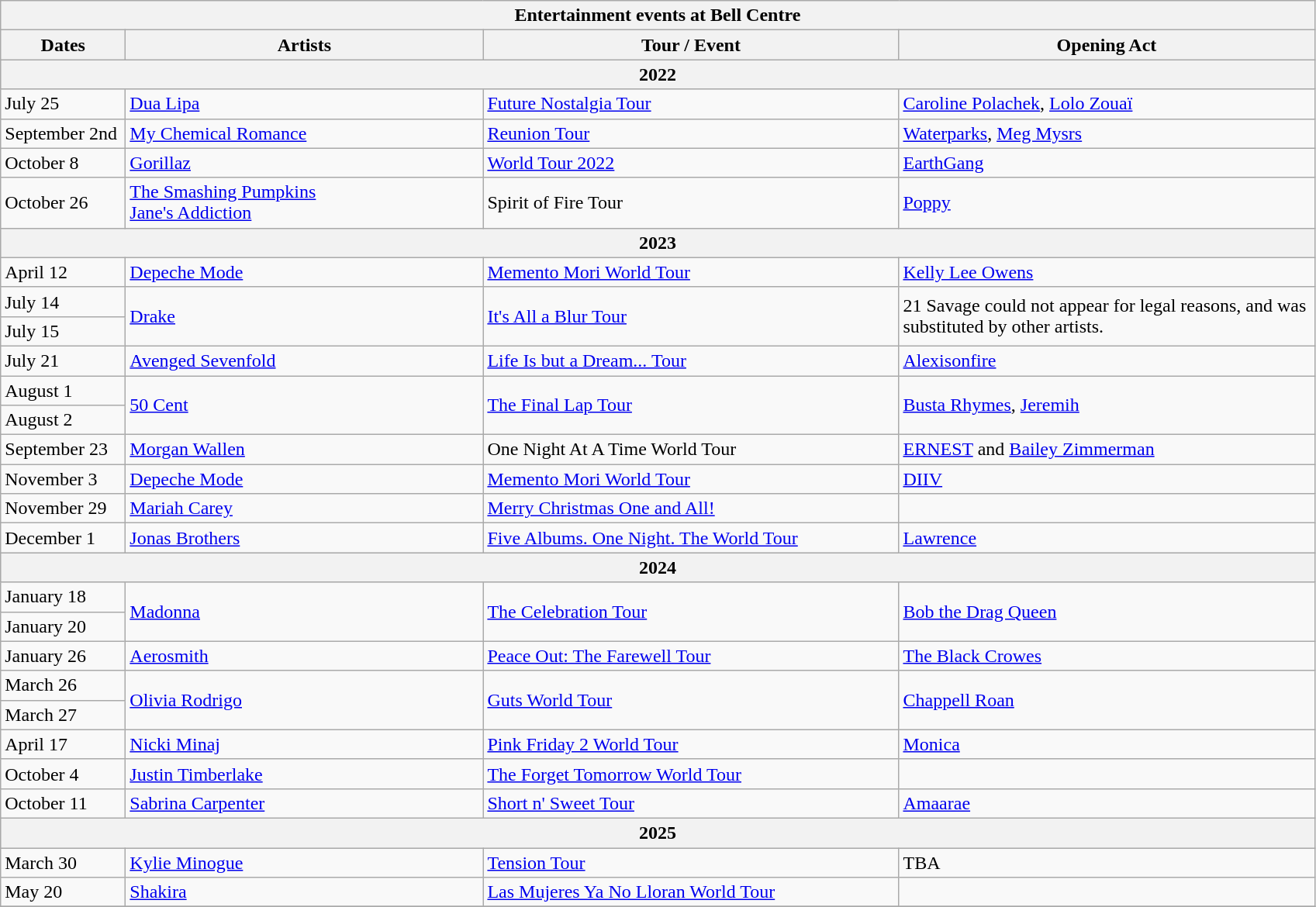<table class="wikitable">
<tr>
<th colspan=4>Entertainment events at Bell Centre</th>
</tr>
<tr>
<th width="100">Dates</th>
<th width="300">Artists</th>
<th width="350">Tour / Event</th>
<th width="350">Opening Act</th>
</tr>
<tr style="background:#ddd;">
<th colspan=4>2022</th>
</tr>
<tr>
<td>July 25</td>
<td><a href='#'>Dua Lipa</a></td>
<td><a href='#'>Future Nostalgia Tour</a></td>
<td><a href='#'>Caroline Polachek</a>, <a href='#'>Lolo Zouaï</a></td>
</tr>
<tr>
<td>September 2nd</td>
<td><a href='#'>My Chemical Romance</a></td>
<td><a href='#'>Reunion Tour</a></td>
<td><a href='#'>Waterparks</a>, <a href='#'>Meg Mysrs</a></td>
</tr>
<tr>
<td>October 8</td>
<td><a href='#'>Gorillaz</a></td>
<td><a href='#'>World Tour 2022</a></td>
<td><a href='#'>EarthGang</a></td>
</tr>
<tr>
<td>October 26</td>
<td><a href='#'>The Smashing Pumpkins</a><br><a href='#'>Jane's Addiction</a></td>
<td>Spirit of Fire Tour</td>
<td><a href='#'>Poppy</a></td>
</tr>
<tr style="background:#ddd;">
<th colspan=4>2023</th>
</tr>
<tr>
<td>April 12</td>
<td><a href='#'>Depeche Mode</a></td>
<td><a href='#'>Memento Mori World Tour</a></td>
<td><a href='#'>Kelly Lee Owens</a></td>
</tr>
<tr>
<td>July 14</td>
<td rowspan="2"><a href='#'>Drake</a></td>
<td rowspan="2"><a href='#'>It's All a Blur Tour</a></td>
<td rowspan="2">21 Savage could not appear for legal reasons, and was substituted by other artists.</td>
</tr>
<tr>
<td>July 15</td>
</tr>
<tr>
<td>July 21</td>
<td><a href='#'>Avenged Sevenfold</a></td>
<td><a href='#'>Life Is but a Dream... Tour</a></td>
<td><a href='#'>Alexisonfire</a></td>
</tr>
<tr>
<td>August 1</td>
<td rowspan="2"><a href='#'>50 Cent</a></td>
<td rowspan="2"><a href='#'>The Final Lap Tour</a></td>
<td rowspan="2"><a href='#'>Busta Rhymes</a>, <a href='#'>Jeremih</a></td>
</tr>
<tr>
<td>August 2</td>
</tr>
<tr>
<td>September 23</td>
<td><a href='#'>Morgan Wallen</a></td>
<td>One Night At A Time World Tour</td>
<td><a href='#'>ERNEST</a> and <a href='#'>Bailey Zimmerman</a></td>
</tr>
<tr>
<td>November 3</td>
<td><a href='#'>Depeche Mode</a></td>
<td><a href='#'>Memento Mori World Tour</a></td>
<td><a href='#'>DIIV</a></td>
</tr>
<tr>
<td>November 29</td>
<td><a href='#'>Mariah Carey</a></td>
<td><a href='#'>Merry Christmas One and All!</a></td>
</tr>
<tr>
<td>December 1</td>
<td><a href='#'>Jonas Brothers</a></td>
<td><a href='#'>Five Albums. One Night. The World Tour</a></td>
<td><a href='#'>Lawrence</a></td>
</tr>
<tr style="background:#ddd;">
<th colspan=4>2024</th>
</tr>
<tr>
<td>January 18</td>
<td rowspan="2"><a href='#'>Madonna</a></td>
<td rowspan="2"><a href='#'>The Celebration Tour</a></td>
<td rowspan="2"><a href='#'>Bob the Drag Queen</a></td>
</tr>
<tr>
<td>January 20</td>
</tr>
<tr>
<td>January 26</td>
<td><a href='#'>Aerosmith</a></td>
<td><a href='#'>Peace Out: The Farewell Tour</a></td>
<td><a href='#'>The Black Crowes</a></td>
</tr>
<tr>
<td>March 26</td>
<td rowspan="2"><a href='#'>Olivia Rodrigo</a></td>
<td rowspan="2"><a href='#'>Guts World Tour</a></td>
<td rowspan="2"><a href='#'>Chappell Roan</a></td>
</tr>
<tr>
<td>March 27</td>
</tr>
<tr>
<td>April 17</td>
<td><a href='#'>Nicki Minaj</a></td>
<td><a href='#'>Pink Friday 2 World Tour</a></td>
<td><a href='#'>Monica</a></td>
</tr>
<tr>
<td>October 4</td>
<td><a href='#'>Justin Timberlake</a></td>
<td><a href='#'>The Forget Tomorrow World Tour</a></td>
</tr>
<tr>
<td>October 11</td>
<td><a href='#'>Sabrina Carpenter</a></td>
<td><a href='#'>Short n' Sweet Tour</a></td>
<td><a href='#'>Amaarae</a></td>
</tr>
<tr style="background:#ddd;">
<th colspan=4>2025</th>
</tr>
<tr>
<td>March 30</td>
<td><a href='#'>Kylie Minogue</a></td>
<td><a href='#'>Tension Tour</a></td>
<td>TBA</td>
</tr>
<tr>
<td>May 20</td>
<td><a href='#'>Shakira</a></td>
<td><a href='#'>Las Mujeres Ya No Lloran World Tour</a></td>
<td></td>
</tr>
<tr>
</tr>
</table>
